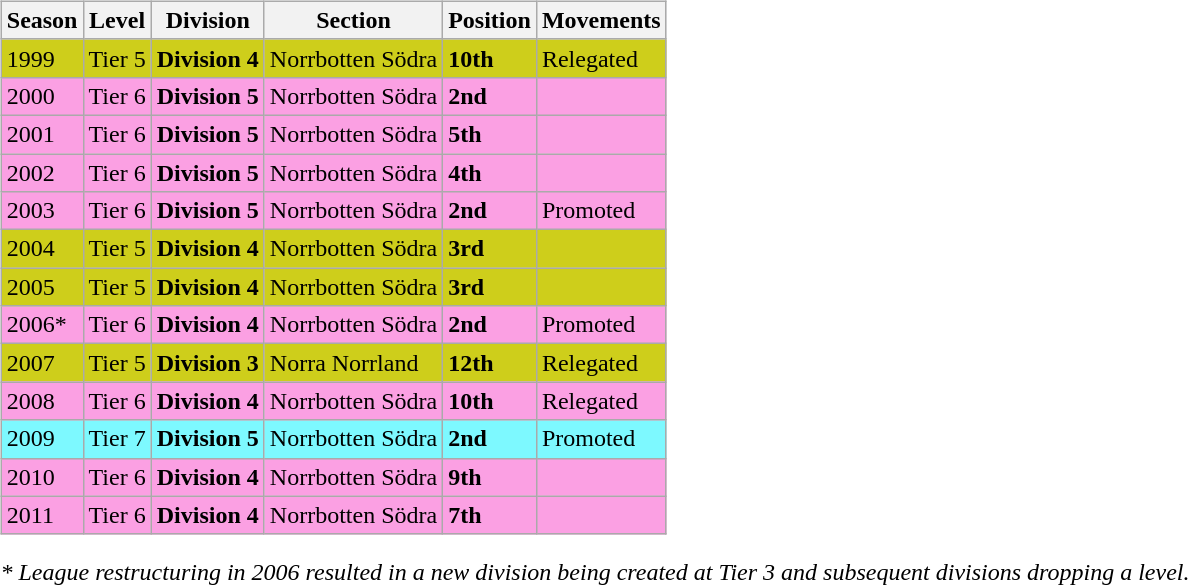<table>
<tr>
<td valign="top" width=0%><br><table class="wikitable">
<tr style="background:#f0f6fa;">
<th><strong>Season</strong></th>
<th><strong>Level</strong></th>
<th><strong>Division</strong></th>
<th><strong>Section</strong></th>
<th><strong>Position</strong></th>
<th><strong>Movements</strong></th>
</tr>
<tr>
<td style="background:#CECE1B;">1999</td>
<td style="background:#CECE1B;">Tier 5</td>
<td style="background:#CECE1B;"><strong>Division 4</strong></td>
<td style="background:#CECE1B;">Norrbotten Södra</td>
<td style="background:#CECE1B;"><strong>10th</strong></td>
<td style="background:#CECE1B;">Relegated</td>
</tr>
<tr>
<td style="background:#FBA0E3;">2000</td>
<td style="background:#FBA0E3;">Tier 6</td>
<td style="background:#FBA0E3;"><strong>Division 5</strong></td>
<td style="background:#FBA0E3;">Norrbotten Södra</td>
<td style="background:#FBA0E3;"><strong>2nd</strong></td>
<td style="background:#FBA0E3;"></td>
</tr>
<tr>
<td style="background:#FBA0E3;">2001</td>
<td style="background:#FBA0E3;">Tier 6</td>
<td style="background:#FBA0E3;"><strong>Division 5</strong></td>
<td style="background:#FBA0E3;">Norrbotten Södra</td>
<td style="background:#FBA0E3;"><strong>5th</strong></td>
<td style="background:#FBA0E3;"></td>
</tr>
<tr>
<td style="background:#FBA0E3;">2002</td>
<td style="background:#FBA0E3;">Tier 6</td>
<td style="background:#FBA0E3;"><strong>Division 5</strong></td>
<td style="background:#FBA0E3;">Norrbotten Södra</td>
<td style="background:#FBA0E3;"><strong>4th</strong></td>
<td style="background:#FBA0E3;"></td>
</tr>
<tr>
<td style="background:#FBA0E3;">2003</td>
<td style="background:#FBA0E3;">Tier 6</td>
<td style="background:#FBA0E3;"><strong>Division 5</strong></td>
<td style="background:#FBA0E3;">Norrbotten Södra</td>
<td style="background:#FBA0E3;"><strong>2nd</strong></td>
<td style="background:#FBA0E3;">Promoted</td>
</tr>
<tr>
<td style="background:#CECE1B;">2004</td>
<td style="background:#CECE1B;">Tier 5</td>
<td style="background:#CECE1B;"><strong>Division 4</strong></td>
<td style="background:#CECE1B;">Norrbotten Södra</td>
<td style="background:#CECE1B;"><strong>3rd</strong></td>
<td style="background:#CECE1B;"></td>
</tr>
<tr>
<td style="background:#CECE1B;">2005</td>
<td style="background:#CECE1B;">Tier 5</td>
<td style="background:#CECE1B;"><strong>Division 4</strong></td>
<td style="background:#CECE1B;">Norrbotten Södra</td>
<td style="background:#CECE1B;"><strong>3rd</strong></td>
<td style="background:#CECE1B;"></td>
</tr>
<tr>
<td style="background:#FBA0E3;">2006*</td>
<td style="background:#FBA0E3;">Tier 6</td>
<td style="background:#FBA0E3;"><strong>Division 4</strong></td>
<td style="background:#FBA0E3;">Norrbotten Södra</td>
<td style="background:#FBA0E3;"><strong>2nd</strong></td>
<td style="background:#FBA0E3;">Promoted</td>
</tr>
<tr>
<td style="background:#CECE1B;">2007</td>
<td style="background:#CECE1B;">Tier 5</td>
<td style="background:#CECE1B;"><strong>Division 3</strong></td>
<td style="background:#CECE1B;">Norra Norrland</td>
<td style="background:#CECE1B;"><strong>12th</strong></td>
<td style="background:#CECE1B;">Relegated</td>
</tr>
<tr>
<td style="background:#FBA0E3;">2008</td>
<td style="background:#FBA0E3;">Tier 6</td>
<td style="background:#FBA0E3;"><strong>Division 4</strong></td>
<td style="background:#FBA0E3;">Norrbotten Södra</td>
<td style="background:#FBA0E3;"><strong>10th</strong></td>
<td style="background:#FBA0E3;">Relegated</td>
</tr>
<tr>
<td style="background:#7DF9FF;">2009</td>
<td style="background:#7DF9FF;">Tier 7</td>
<td style="background:#7DF9FF;"><strong>Division 5</strong></td>
<td style="background:#7DF9FF;">Norrbotten Södra</td>
<td style="background:#7DF9FF;"><strong>2nd</strong></td>
<td style="background:#7DF9FF;">Promoted</td>
</tr>
<tr>
<td style="background:#FBA0E3;">2010</td>
<td style="background:#FBA0E3;">Tier 6</td>
<td style="background:#FBA0E3;"><strong>Division 4</strong></td>
<td style="background:#FBA0E3;">Norrbotten Södra</td>
<td style="background:#FBA0E3;"><strong>9th</strong></td>
<td style="background:#FBA0E3;"></td>
</tr>
<tr>
<td style="background:#FBA0E3;">2011</td>
<td style="background:#FBA0E3;">Tier 6</td>
<td style="background:#FBA0E3;"><strong>Division 4</strong></td>
<td style="background:#FBA0E3;">Norrbotten Södra</td>
<td style="background:#FBA0E3;"><strong>7th</strong></td>
<td style="background:#FBA0E3;"></td>
</tr>
</table>
<em>* League restructuring in 2006 resulted in a new division being created at Tier 3 and subsequent divisions dropping a level.</em>


</td>
</tr>
</table>
